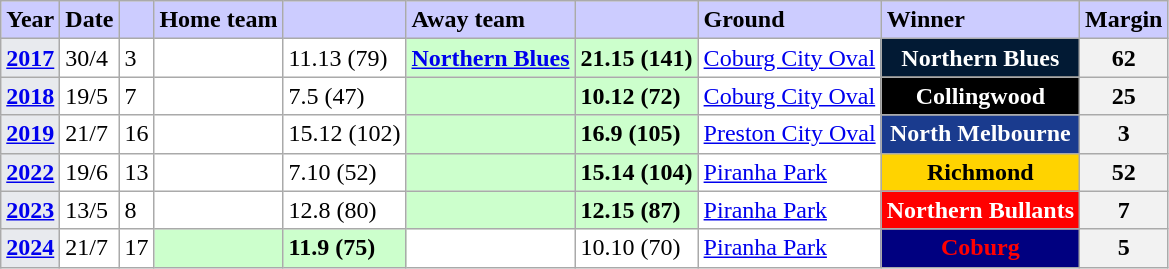<table class="wikitable">
<tr style="background:#ccf;">
<td><strong>Year</strong></td>
<td><strong>Date</strong></td>
<td></td>
<td><strong>Home team</strong></td>
<td></td>
<td><strong>Away team</strong></td>
<td></td>
<td><strong>Ground</strong></td>
<td><strong>Winner</strong></td>
<td><strong>Margin</strong></td>
</tr>
<tr style="background:#fff;">
<td bgcolor="#E8EAEE" style="text-align: center;" div><strong><a href='#'>2017</a></strong></td>
<td>30/4</td>
<td>3</td>
<td></td>
<td>11.13 (79)</td>
<td style="background:#ccffcc;"><strong><a href='#'>Northern Blues</a></strong></td>
<td style="background:#ccffcc;"><strong>21.15 (141)</strong></td>
<td><a href='#'>Coburg City Oval</a></td>
<td bgcolor="021A34" style="color:white" align="center"><strong>Northern Blues</strong></td>
<th>62</th>
</tr>
<tr style="background:#fff;">
<td bgcolor="#E8EAEE" style="text-align: center;" div><strong><a href='#'>2018</a></strong></td>
<td>19/5</td>
<td>7</td>
<td></td>
<td>7.5 (47)</td>
<td style="background:#ccffcc;"><strong></strong></td>
<td style="background:#ccffcc;"><strong>10.12 (72)</strong></td>
<td><a href='#'>Coburg City Oval</a></td>
<td bgcolor="000000" style="color:white" align="center"><strong>Collingwood</strong></td>
<th>25</th>
</tr>
<tr style="background:#fff;">
<td bgcolor="#E8EAEE" style="text-align: center;" div><strong><a href='#'>2019</a></strong></td>
<td>21/7</td>
<td>16</td>
<td></td>
<td>15.12 (102)</td>
<td style="background:#ccffcc;"><strong></strong></td>
<td style="background:#ccffcc;"><strong>16.9 (105)</strong></td>
<td><a href='#'>Preston City Oval</a></td>
<td bgcolor="1A3B8E" style="color:white" align="center"><strong>North Melbourne</strong></td>
<th>3</th>
</tr>
<tr style="background:#fff;">
<td bgcolor="#E8EAEE" style="text-align: center;" div><strong><a href='#'>2022</a></strong></td>
<td>19/6</td>
<td>13</td>
<td></td>
<td>7.10 (52)</td>
<td style="background:#ccffcc;"><strong></strong></td>
<td style="background:#ccffcc;"><strong>15.14 (104)</strong></td>
<td><a href='#'>Piranha Park</a></td>
<td bgcolor="FFD300" style="color:black" align="center"><strong>Richmond</strong></td>
<th>52</th>
</tr>
<tr style="background:#fff;">
<td bgcolor="#E8EAEE" style="text-align: center;" div><strong><a href='#'>2023</a></strong></td>
<td>13/5</td>
<td>8</td>
<td></td>
<td>12.8 (80)</td>
<td style="background:#ccffcc;"><strong></strong></td>
<td style="background:#ccffcc;"><strong>12.15 (87)</strong></td>
<td><a href='#'>Piranha Park</a></td>
<td bgcolor="red" style="color:white" align="center"><strong>Northern Bullants</strong></td>
<th>7</th>
</tr>
<tr style="background:#fff;">
<td bgcolor="#E8EAEE" style="text-align: center;" div><strong><a href='#'>2024</a></strong></td>
<td>21/7</td>
<td>17</td>
<td style="background:#ccffcc;"><strong></strong></td>
<td style="background:#ccffcc;"><strong>11.9 (75)</strong></td>
<td></td>
<td>10.10 (70)</td>
<td><a href='#'>Piranha Park</a></td>
<td bgcolor="navy" style="color:red" align="center"><strong>Coburg</strong></td>
<th>5</th>
</tr>
</table>
